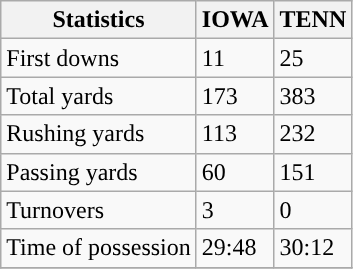<table class="wikitable">
<tr>
<th>Statistics</th>
<th>IOWA</th>
<th>TENN</th>
</tr>
<tr>
<td>First downs</td>
<td>11</td>
<td>25</td>
</tr>
<tr>
<td>Total yards</td>
<td>173</td>
<td>383</td>
</tr>
<tr>
<td>Rushing yards</td>
<td>113</td>
<td>232</td>
</tr>
<tr>
<td>Passing yards</td>
<td>60</td>
<td>151</td>
</tr>
<tr>
<td>Turnovers</td>
<td>3</td>
<td>0</td>
</tr>
<tr>
<td>Time of possession</td>
<td>29:48</td>
<td>30:12</td>
</tr>
<tr>
</tr>
</table>
